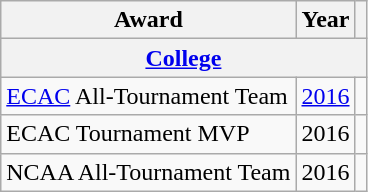<table class="wikitable">
<tr>
<th>Award</th>
<th>Year</th>
<th></th>
</tr>
<tr>
<th colspan="3"><a href='#'>College</a></th>
</tr>
<tr>
<td><a href='#'>ECAC</a> All-Tournament Team</td>
<td><a href='#'>2016</a></td>
<td></td>
</tr>
<tr>
<td>ECAC Tournament MVP</td>
<td>2016</td>
<td></td>
</tr>
<tr>
<td>NCAA All-Tournament Team</td>
<td>2016</td>
<td></td>
</tr>
</table>
